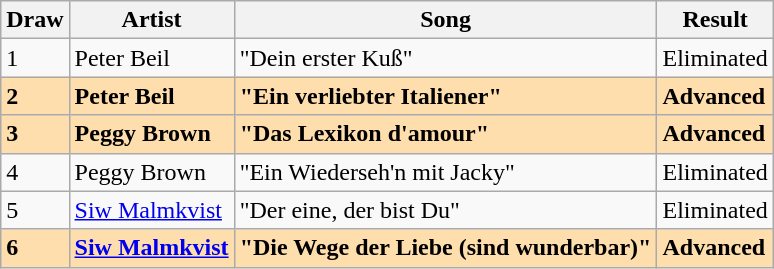<table class="sortable wikitable" style="margin: 1em auto 1em auto">
<tr>
<th>Draw</th>
<th>Artist</th>
<th>Song</th>
<th>Result</th>
</tr>
<tr>
<td>1</td>
<td>Peter Beil</td>
<td>"Dein erster Kuß"</td>
<td>Eliminated</td>
</tr>
<tr style="background:#FFDEAD; font-weight:bold;">
<td>2</td>
<td>Peter Beil</td>
<td>"Ein verliebter Italiener"</td>
<td>Advanced</td>
</tr>
<tr style="background:#FFDEAD; font-weight:bold;">
<td>3</td>
<td>Peggy Brown</td>
<td>"Das Lexikon d'amour"</td>
<td>Advanced</td>
</tr>
<tr>
<td>4</td>
<td>Peggy Brown</td>
<td>"Ein Wiederseh'n mit Jacky"</td>
<td>Eliminated</td>
</tr>
<tr>
<td>5</td>
<td><a href='#'>Siw Malmkvist</a></td>
<td>"Der eine, der bist Du"</td>
<td>Eliminated</td>
</tr>
<tr style="background:#FFDEAD; font-weight:bold;">
<td>6</td>
<td><a href='#'>Siw Malmkvist</a></td>
<td>"Die Wege der Liebe (sind wunderbar)"</td>
<td>Advanced</td>
</tr>
</table>
